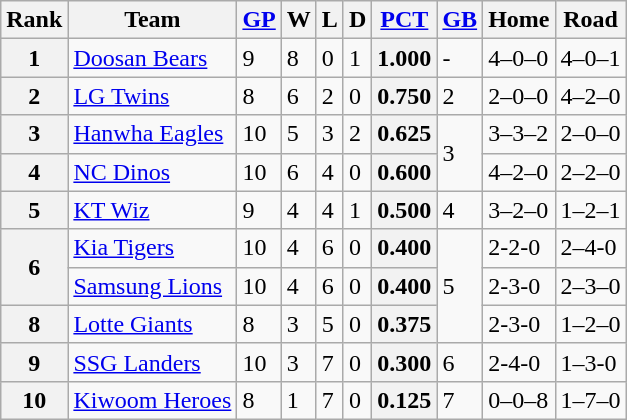<table class="wikitable sortable">
<tr>
<th>Rank</th>
<th>Team</th>
<th><a href='#'>GP</a></th>
<th>W</th>
<th>L</th>
<th>D</th>
<th><a href='#'>PCT</a></th>
<th><a href='#'>GB</a></th>
<th>Home</th>
<th>Road</th>
</tr>
<tr>
<th>1</th>
<td><a href='#'>Doosan Bears</a></td>
<td>9</td>
<td>8</td>
<td>0</td>
<td>1</td>
<th>1.000</th>
<td>-</td>
<td>4–0–0</td>
<td>4–0–1</td>
</tr>
<tr>
<th>2</th>
<td><a href='#'>LG Twins</a></td>
<td>8</td>
<td>6</td>
<td>2</td>
<td>0</td>
<th>0.750</th>
<td>2</td>
<td>2–0–0</td>
<td>4–2–0</td>
</tr>
<tr>
<th>3</th>
<td><a href='#'>Hanwha Eagles</a></td>
<td>10</td>
<td>5</td>
<td>3</td>
<td>2</td>
<th>0.625</th>
<td rowspan="2">3</td>
<td>3–3–2</td>
<td>2–0–0</td>
</tr>
<tr>
<th>4</th>
<td><a href='#'>NC Dinos</a></td>
<td>10</td>
<td>6</td>
<td>4</td>
<td>0</td>
<th>0.600</th>
<td>4–2–0</td>
<td>2–2–0</td>
</tr>
<tr>
<th>5</th>
<td><a href='#'>KT Wiz</a></td>
<td>9</td>
<td>4</td>
<td>4</td>
<td>1</td>
<th>0.500</th>
<td>4</td>
<td>3–2–0</td>
<td>1–2–1</td>
</tr>
<tr>
<th rowspan="2">6</th>
<td><a href='#'>Kia Tigers</a></td>
<td>10</td>
<td>4</td>
<td>6</td>
<td>0</td>
<th>0.400</th>
<td rowspan="3">5</td>
<td>2-2-0</td>
<td>2–4-0</td>
</tr>
<tr>
<td><a href='#'>Samsung Lions</a></td>
<td>10</td>
<td>4</td>
<td>6</td>
<td>0</td>
<th>0.400</th>
<td>2-3-0</td>
<td>2–3–0</td>
</tr>
<tr>
<th>8</th>
<td><a href='#'>Lotte Giants</a></td>
<td>8</td>
<td>3</td>
<td>5</td>
<td>0</td>
<th>0.375</th>
<td>2-3-0</td>
<td>1–2–0</td>
</tr>
<tr>
<th>9</th>
<td><a href='#'>SSG Landers</a></td>
<td>10</td>
<td>3</td>
<td>7</td>
<td>0</td>
<th>0.300</th>
<td>6</td>
<td>2-4-0</td>
<td>1–3-0</td>
</tr>
<tr>
<th>10</th>
<td><a href='#'>Kiwoom Heroes</a></td>
<td>8</td>
<td>1</td>
<td>7</td>
<td>0</td>
<th>0.125</th>
<td>7</td>
<td>0–0–8</td>
<td>1–7–0</td>
</tr>
</table>
